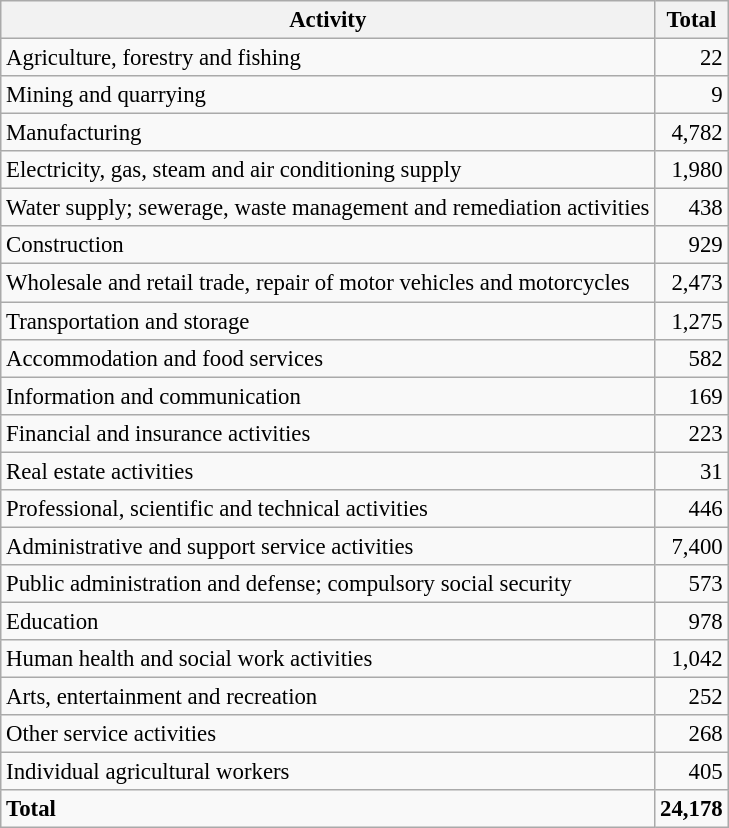<table class="wikitable sortable" style="font-size:95%;">
<tr>
<th>Activity</th>
<th>Total</th>
</tr>
<tr>
<td>Agriculture, forestry and fishing</td>
<td align="right">22</td>
</tr>
<tr>
<td>Mining and quarrying</td>
<td align="right">9</td>
</tr>
<tr>
<td>Manufacturing</td>
<td align="right">4,782</td>
</tr>
<tr>
<td>Electricity, gas, steam and air conditioning supply</td>
<td align="right">1,980</td>
</tr>
<tr>
<td>Water supply; sewerage, waste management and remediation activities</td>
<td align="right">438</td>
</tr>
<tr>
<td>Construction</td>
<td align="right">929</td>
</tr>
<tr>
<td>Wholesale and retail trade, repair of motor vehicles and motorcycles</td>
<td align="right">2,473</td>
</tr>
<tr>
<td>Transportation and storage</td>
<td align="right">1,275</td>
</tr>
<tr>
<td>Accommodation and food services</td>
<td align="right">582</td>
</tr>
<tr>
<td>Information and communication</td>
<td align="right">169</td>
</tr>
<tr>
<td>Financial and insurance activities</td>
<td align="right">223</td>
</tr>
<tr>
<td>Real estate activities</td>
<td align="right">31</td>
</tr>
<tr>
<td>Professional, scientific and technical activities</td>
<td align="right">446</td>
</tr>
<tr>
<td>Administrative and support service activities</td>
<td align="right">7,400</td>
</tr>
<tr>
<td>Public administration and defense; compulsory social security</td>
<td align="right">573</td>
</tr>
<tr>
<td>Education</td>
<td align="right">978</td>
</tr>
<tr>
<td>Human health and social work activities</td>
<td align="right">1,042</td>
</tr>
<tr>
<td>Arts, entertainment and recreation</td>
<td align="right">252</td>
</tr>
<tr>
<td>Other service activities</td>
<td align="right">268</td>
</tr>
<tr>
<td>Individual agricultural workers</td>
<td align="right">405</td>
</tr>
<tr class="sortbottom">
<td><strong>Total</strong></td>
<td align="right"><strong>24,178</strong></td>
</tr>
</table>
